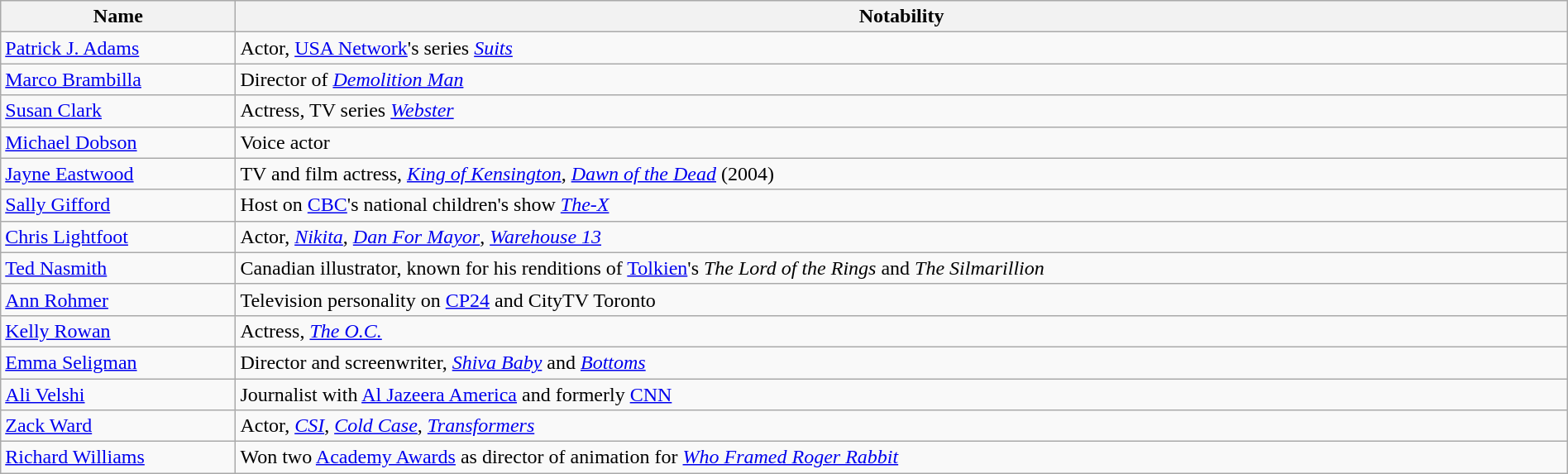<table class="wikitable sortable" style="width: 100%;">
<tr>
<th>Name</th>
<th width="85%" class="unsortable">Notability</th>
</tr>
<tr valign="top">
<td><a href='#'>Patrick J. Adams</a></td>
<td>Actor, <a href='#'>USA Network</a>'s series <em><a href='#'>Suits</a></em></td>
</tr>
<tr valign="top">
<td><a href='#'>Marco Brambilla</a></td>
<td>Director of <em><a href='#'>Demolition Man</a></em></td>
</tr>
<tr valign="top">
<td><a href='#'>Susan Clark</a></td>
<td>Actress, TV series <em><a href='#'>Webster</a></em></td>
</tr>
<tr valign="top">
<td><a href='#'>Michael Dobson</a></td>
<td>Voice actor</td>
</tr>
<tr valign="top">
<td><a href='#'>Jayne Eastwood</a></td>
<td>TV and film actress, <em><a href='#'>King of Kensington</a></em>, <em><a href='#'>Dawn of the Dead</a></em> (2004)</td>
</tr>
<tr valign="top">
<td><a href='#'>Sally Gifford</a></td>
<td>Host on <a href='#'>CBC</a>'s national children's show <em><a href='#'>The-X</a></em></td>
</tr>
<tr valign="top">
<td><a href='#'>Chris Lightfoot</a></td>
<td>Actor, <em><a href='#'>Nikita</a></em>, <em><a href='#'>Dan For Mayor</a></em>, <em><a href='#'>Warehouse 13</a></em></td>
</tr>
<tr valign="top">
<td><a href='#'>Ted Nasmith</a></td>
<td>Canadian illustrator, known for his renditions of <a href='#'>Tolkien</a>'s <em>The Lord of the Rings</em> and <em>The Silmarillion</em></td>
</tr>
<tr valign="top">
<td><a href='#'>Ann Rohmer</a></td>
<td>Television personality on <a href='#'>CP24</a> and CityTV Toronto</td>
</tr>
<tr valign="top">
<td><a href='#'>Kelly Rowan</a></td>
<td>Actress, <em><a href='#'>The O.C.</a></em></td>
</tr>
<tr>
<td><a href='#'>Emma Seligman</a></td>
<td>Director and screenwriter, <em><a href='#'>Shiva Baby</a></em> and <a href='#'><em>Bottoms</em></a></td>
</tr>
<tr valign="top">
<td><a href='#'>Ali Velshi</a></td>
<td>Journalist with <a href='#'>Al Jazeera America</a> and formerly <a href='#'>CNN</a></td>
</tr>
<tr valign="top">
<td><a href='#'>Zack Ward</a></td>
<td>Actor, <em><a href='#'>CSI</a></em>, <em><a href='#'>Cold Case</a></em>, <em><a href='#'>Transformers</a></em></td>
</tr>
<tr valign="top">
<td><a href='#'>Richard Williams</a></td>
<td>Won two <a href='#'>Academy Awards</a> as director of animation for <em><a href='#'>Who Framed Roger Rabbit</a></em></td>
</tr>
</table>
